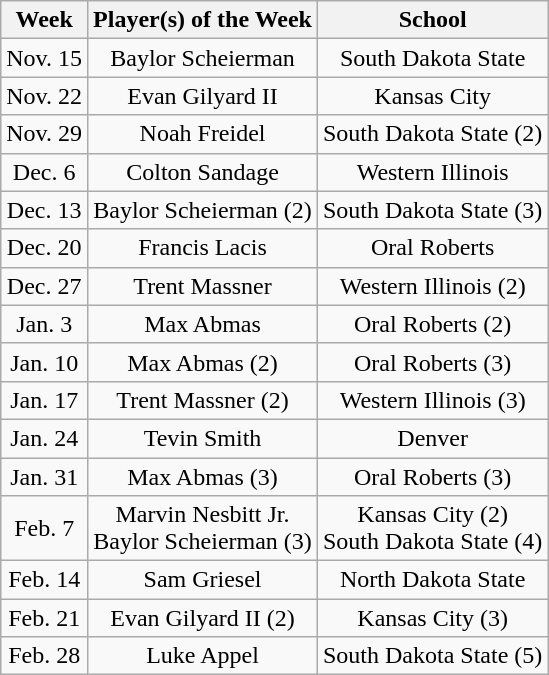<table class="wikitable" style="text-align:center">
<tr>
<th>Week</th>
<th>Player(s) of the Week</th>
<th>School</th>
</tr>
<tr>
<td>Nov. 15</td>
<td>Baylor Scheierman</td>
<td>South Dakota State</td>
</tr>
<tr>
<td>Nov. 22</td>
<td>Evan Gilyard II</td>
<td>Kansas City</td>
</tr>
<tr>
<td>Nov. 29</td>
<td>Noah Freidel</td>
<td>South Dakota State (2)</td>
</tr>
<tr>
<td>Dec. 6</td>
<td>Colton Sandage</td>
<td>Western Illinois</td>
</tr>
<tr>
<td>Dec. 13</td>
<td>Baylor Scheierman (2)</td>
<td>South Dakota State (3)</td>
</tr>
<tr>
<td>Dec. 20</td>
<td>Francis Lacis</td>
<td>Oral Roberts</td>
</tr>
<tr>
<td>Dec. 27</td>
<td>Trent Massner</td>
<td>Western Illinois (2)</td>
</tr>
<tr>
<td>Jan. 3</td>
<td>Max Abmas</td>
<td>Oral Roberts (2)</td>
</tr>
<tr>
<td>Jan. 10</td>
<td>Max Abmas (2)</td>
<td>Oral Roberts (3)</td>
</tr>
<tr>
<td>Jan. 17</td>
<td>Trent Massner (2)</td>
<td>Western Illinois (3)</td>
</tr>
<tr>
<td>Jan. 24</td>
<td>Tevin Smith</td>
<td>Denver</td>
</tr>
<tr>
<td>Jan. 31</td>
<td>Max Abmas (3)</td>
<td>Oral Roberts (3)</td>
</tr>
<tr>
<td>Feb. 7</td>
<td>Marvin Nesbitt Jr.<br>Baylor Scheierman (3)</td>
<td>Kansas City (2)<br>South Dakota State (4)</td>
</tr>
<tr>
<td>Feb. 14</td>
<td>Sam Griesel</td>
<td>North Dakota State</td>
</tr>
<tr>
<td>Feb. 21</td>
<td>Evan Gilyard II (2)</td>
<td>Kansas City (3)</td>
</tr>
<tr>
<td>Feb. 28</td>
<td>Luke Appel</td>
<td>South Dakota State (5)</td>
</tr>
</table>
